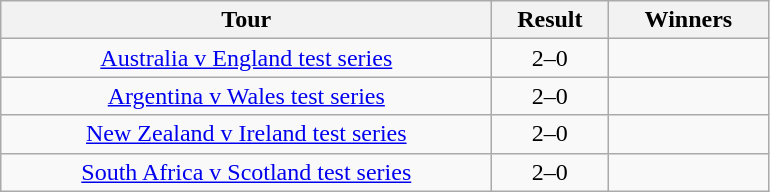<table class="wikitable" style="text-align:center">
<tr>
<th width="320">Tour</th>
<th width="70">Result</th>
<th width="100">Winners</th>
</tr>
<tr>
<td><a href='#'>Australia v England test series</a></td>
<td>2–0</td>
<td align=center></td>
</tr>
<tr>
<td><a href='#'>Argentina v Wales test series</a></td>
<td>2–0</td>
<td align=center></td>
</tr>
<tr>
<td><a href='#'>New Zealand v Ireland test series</a></td>
<td>2–0</td>
<td align=center></td>
</tr>
<tr>
<td><a href='#'>South Africa v Scotland test series</a></td>
<td>2–0</td>
<td align=center></td>
</tr>
</table>
